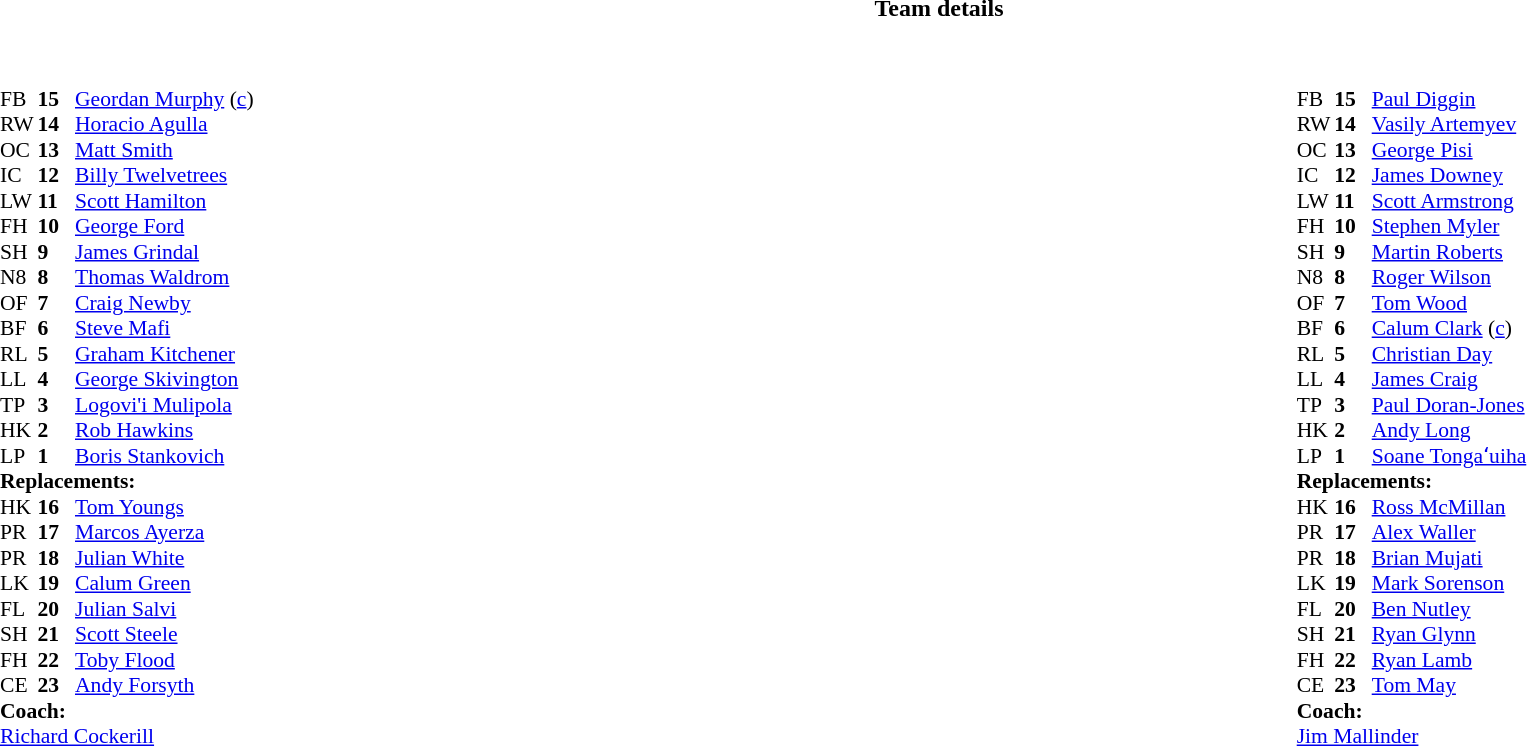<table border="0" width="100%" class="collapsible collapsed">
<tr>
<th>Team details</th>
</tr>
<tr>
<td><br><table width="100%">
<tr>
<td valign="top" width="50%"><br><table style="font-size: 90%" cellspacing="0" cellpadding="0">
<tr>
<th width="25"></th>
<th width="25"></th>
</tr>
<tr>
<td>FB</td>
<td><strong>15</strong></td>
<td> <a href='#'>Geordan Murphy</a> (<a href='#'>c</a>)</td>
</tr>
<tr>
<td>RW</td>
<td><strong>14</strong></td>
<td> <a href='#'>Horacio Agulla</a></td>
</tr>
<tr>
<td>OC</td>
<td><strong>13</strong></td>
<td> <a href='#'>Matt Smith</a></td>
</tr>
<tr>
<td>IC</td>
<td><strong>12</strong></td>
<td> <a href='#'>Billy Twelvetrees</a></td>
</tr>
<tr>
<td>LW</td>
<td><strong>11</strong></td>
<td> <a href='#'>Scott Hamilton</a></td>
</tr>
<tr>
<td>FH</td>
<td><strong>10</strong></td>
<td> <a href='#'>George Ford</a></td>
</tr>
<tr>
<td>SH</td>
<td><strong>9</strong></td>
<td> <a href='#'>James Grindal</a></td>
</tr>
<tr>
<td>N8</td>
<td><strong>8</strong></td>
<td> <a href='#'>Thomas Waldrom</a></td>
</tr>
<tr>
<td>OF</td>
<td><strong>7</strong></td>
<td> <a href='#'>Craig Newby</a></td>
</tr>
<tr>
<td>BF</td>
<td><strong>6</strong></td>
<td> <a href='#'>Steve Mafi</a></td>
</tr>
<tr>
<td>RL</td>
<td><strong>5</strong></td>
<td> <a href='#'>Graham Kitchener</a></td>
</tr>
<tr>
<td>LL</td>
<td><strong>4</strong></td>
<td> <a href='#'>George Skivington</a></td>
</tr>
<tr>
<td>TP</td>
<td><strong>3</strong></td>
<td> <a href='#'>Logovi'i Mulipola</a></td>
</tr>
<tr>
<td>HK</td>
<td><strong>2</strong></td>
<td> <a href='#'>Rob Hawkins</a></td>
</tr>
<tr>
<td>LP</td>
<td><strong>1</strong></td>
<td> <a href='#'>Boris Stankovich</a></td>
</tr>
<tr>
<td colspan=3><strong>Replacements:</strong></td>
</tr>
<tr>
<td>HK</td>
<td><strong>16</strong></td>
<td> <a href='#'>Tom Youngs</a></td>
</tr>
<tr>
<td>PR</td>
<td><strong>17</strong></td>
<td> <a href='#'>Marcos Ayerza</a></td>
</tr>
<tr>
<td>PR</td>
<td><strong>18</strong></td>
<td> <a href='#'>Julian White</a></td>
</tr>
<tr>
<td>LK</td>
<td><strong>19</strong></td>
<td> <a href='#'>Calum Green</a></td>
</tr>
<tr>
<td>FL</td>
<td><strong>20</strong></td>
<td> <a href='#'>Julian Salvi</a></td>
</tr>
<tr>
<td>SH</td>
<td><strong>21</strong></td>
<td> <a href='#'>Scott Steele</a></td>
</tr>
<tr>
<td>FH</td>
<td><strong>22</strong></td>
<td> <a href='#'>Toby Flood</a></td>
</tr>
<tr>
<td>CE</td>
<td><strong>23</strong></td>
<td> <a href='#'>Andy Forsyth</a></td>
</tr>
<tr>
<td colspan=3><strong>Coach:</strong></td>
</tr>
<tr>
<td colspan=3> <a href='#'>Richard Cockerill</a></td>
</tr>
</table>
</td>
<td valign="top"></td>
<td valign="top" width="50%"><br><table style="font-size: 90%" cellspacing="0" cellpadding="0" align="center">
<tr>
<th width="25"></th>
<th width="25"></th>
</tr>
<tr>
<td>FB</td>
<td><strong>15</strong></td>
<td> <a href='#'>Paul Diggin</a></td>
</tr>
<tr>
<td>RW</td>
<td><strong>14</strong></td>
<td> <a href='#'>Vasily Artemyev</a></td>
</tr>
<tr>
<td>OC</td>
<td><strong>13</strong></td>
<td> <a href='#'>George Pisi</a></td>
</tr>
<tr>
<td>IC</td>
<td><strong>12</strong></td>
<td> <a href='#'>James Downey</a></td>
</tr>
<tr>
<td>LW</td>
<td><strong>11</strong></td>
<td> <a href='#'>Scott Armstrong</a></td>
</tr>
<tr>
<td>FH</td>
<td><strong>10</strong></td>
<td> <a href='#'>Stephen Myler</a></td>
</tr>
<tr>
<td>SH</td>
<td><strong>9</strong></td>
<td> <a href='#'>Martin Roberts</a></td>
</tr>
<tr>
<td>N8</td>
<td><strong>8</strong></td>
<td> <a href='#'>Roger Wilson</a></td>
</tr>
<tr>
<td>OF</td>
<td><strong>7</strong></td>
<td> <a href='#'>Tom Wood</a></td>
</tr>
<tr>
<td>BF</td>
<td><strong>6</strong></td>
<td> <a href='#'>Calum Clark</a> (<a href='#'>c</a>)</td>
</tr>
<tr>
<td>RL</td>
<td><strong>5</strong></td>
<td> <a href='#'>Christian Day</a></td>
</tr>
<tr>
<td>LL</td>
<td><strong>4</strong></td>
<td> <a href='#'>James Craig</a></td>
</tr>
<tr>
<td>TP</td>
<td><strong>3</strong></td>
<td> <a href='#'>Paul Doran-Jones</a></td>
</tr>
<tr>
<td>HK</td>
<td><strong>2</strong></td>
<td> <a href='#'>Andy Long</a></td>
</tr>
<tr>
<td>LP</td>
<td><strong>1</strong></td>
<td> <a href='#'>Soane Tongaʻuiha</a></td>
</tr>
<tr>
<td colspan=3><strong>Replacements:</strong></td>
</tr>
<tr>
<td>HK</td>
<td><strong>16</strong></td>
<td> <a href='#'>Ross McMillan</a></td>
</tr>
<tr>
<td>PR</td>
<td><strong>17</strong></td>
<td> <a href='#'>Alex Waller</a></td>
</tr>
<tr>
<td>PR</td>
<td><strong>18</strong></td>
<td> <a href='#'>Brian Mujati</a></td>
</tr>
<tr>
<td>LK</td>
<td><strong>19</strong></td>
<td> <a href='#'>Mark Sorenson</a></td>
</tr>
<tr>
<td>FL</td>
<td><strong>20</strong></td>
<td> <a href='#'>Ben Nutley</a></td>
</tr>
<tr>
<td>SH</td>
<td><strong>21</strong></td>
<td> <a href='#'>Ryan Glynn</a></td>
</tr>
<tr>
<td>FH</td>
<td><strong>22</strong></td>
<td> <a href='#'>Ryan Lamb</a></td>
</tr>
<tr>
<td>CE</td>
<td><strong>23</strong></td>
<td> <a href='#'>Tom May</a></td>
</tr>
<tr>
<td colspan=3><strong>Coach:</strong></td>
</tr>
<tr>
<td colspan=3> <a href='#'>Jim Mallinder</a></td>
</tr>
</table>
</td>
</tr>
</table>
</td>
</tr>
</table>
